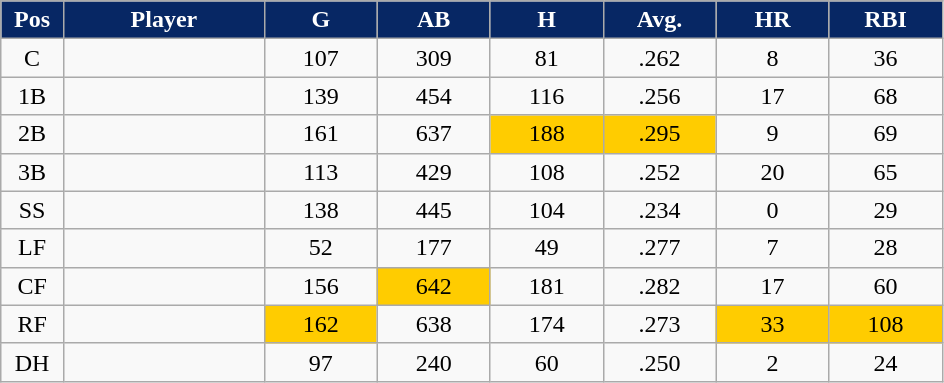<table class="wikitable sortable">
<tr>
<th style="background:#072764;color:white;" width="5%">Pos</th>
<th style="background:#072764;color:white;" width="16%">Player</th>
<th style="background:#072764;color:white;" width="9%">G</th>
<th style="background:#072764;color:white;" width="9%">AB</th>
<th style="background:#072764;color:white;" width="9%">H</th>
<th style="background:#072764;color:white;" width="9%">Avg.</th>
<th style="background:#072764;color:white;" width="9%">HR</th>
<th style="background:#072764;color:white;" width="9%">RBI</th>
</tr>
<tr align="center">
<td>C</td>
<td></td>
<td>107</td>
<td>309</td>
<td>81</td>
<td>.262</td>
<td>8</td>
<td>36</td>
</tr>
<tr align="center">
<td>1B</td>
<td></td>
<td>139</td>
<td>454</td>
<td>116</td>
<td>.256</td>
<td>17</td>
<td>68</td>
</tr>
<tr align="center">
<td>2B</td>
<td></td>
<td>161</td>
<td>637</td>
<td bgcolor="#FFCC00">188</td>
<td bgcolor="#FFCC00">.295</td>
<td>9</td>
<td>69</td>
</tr>
<tr align="center">
<td>3B</td>
<td></td>
<td>113</td>
<td>429</td>
<td>108</td>
<td>.252</td>
<td>20</td>
<td>65</td>
</tr>
<tr align="center">
<td>SS</td>
<td></td>
<td>138</td>
<td>445</td>
<td>104</td>
<td>.234</td>
<td>0</td>
<td>29</td>
</tr>
<tr align="center">
<td>LF</td>
<td></td>
<td>52</td>
<td>177</td>
<td>49</td>
<td>.277</td>
<td>7</td>
<td>28</td>
</tr>
<tr align="center">
<td>CF</td>
<td></td>
<td>156</td>
<td bgcolor="#FFCC00">642</td>
<td>181</td>
<td>.282</td>
<td>17</td>
<td>60</td>
</tr>
<tr align="center">
<td>RF</td>
<td></td>
<td bgcolor="#FFCC00">162</td>
<td>638</td>
<td>174</td>
<td>.273</td>
<td bgcolor="#FFCC00">33</td>
<td bgcolor="#FFCC00">108</td>
</tr>
<tr align="center">
<td>DH</td>
<td></td>
<td>97</td>
<td>240</td>
<td>60</td>
<td>.250</td>
<td>2</td>
<td>24</td>
</tr>
</table>
